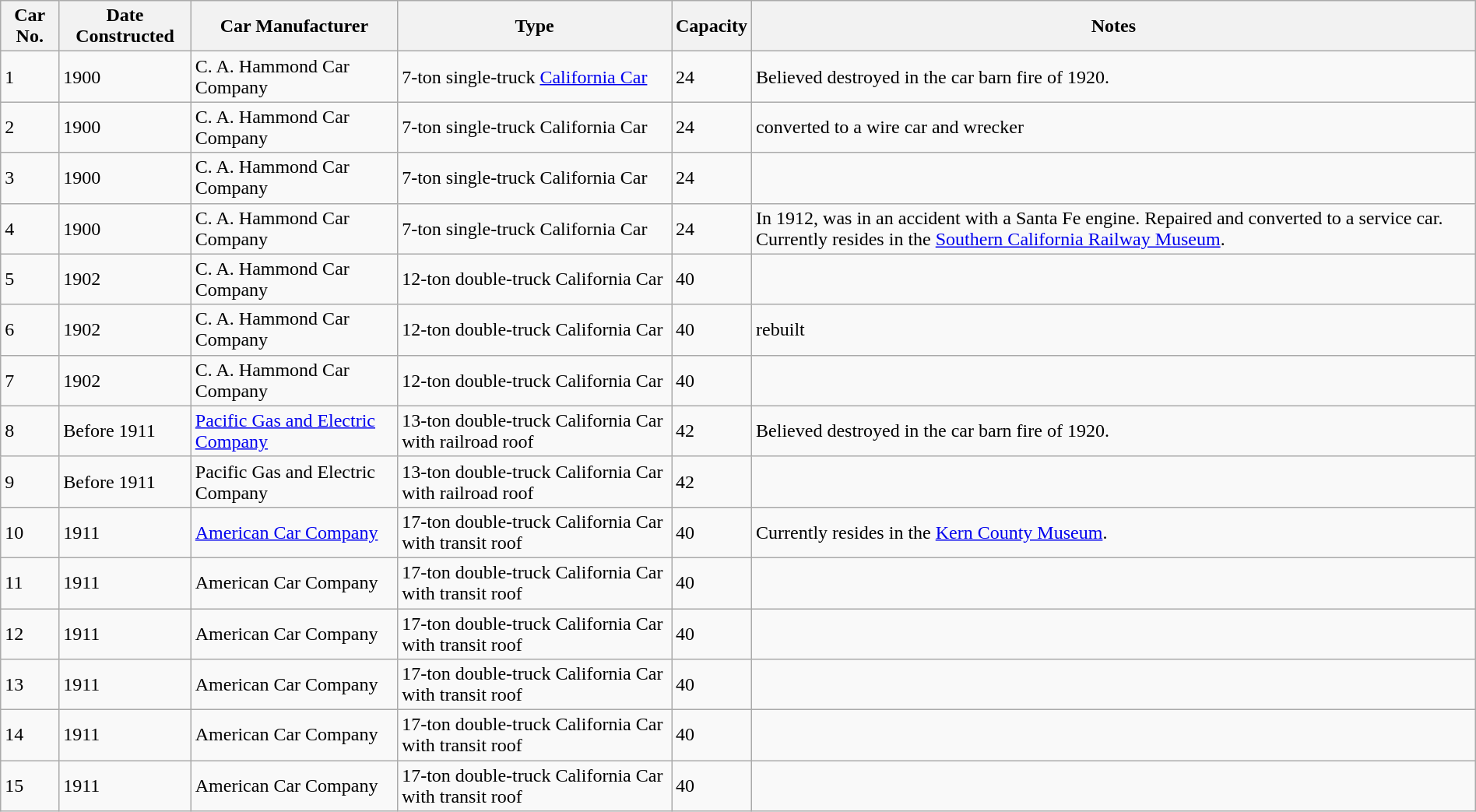<table class="wikitable" width=100%>
<tr>
<th>Car No.</th>
<th>Date Constructed</th>
<th>Car Manufacturer</th>
<th>Type</th>
<th>Capacity</th>
<th>Notes</th>
</tr>
<tr>
<td>1</td>
<td>1900</td>
<td>C. A. Hammond Car Company</td>
<td>7-ton single-truck <a href='#'>California Car</a></td>
<td>24</td>
<td>Believed destroyed in the car barn fire of 1920.</td>
</tr>
<tr>
<td>2</td>
<td>1900</td>
<td>C. A. Hammond Car Company</td>
<td>7-ton single-truck California Car</td>
<td>24</td>
<td>converted to a wire car and wrecker</td>
</tr>
<tr>
<td>3</td>
<td>1900</td>
<td>C. A. Hammond Car Company</td>
<td>7-ton single-truck California Car</td>
<td>24</td>
<td></td>
</tr>
<tr>
<td>4</td>
<td>1900</td>
<td>C. A. Hammond Car Company</td>
<td>7-ton single-truck California Car</td>
<td>24</td>
<td>In 1912, was in an accident with a Santa Fe engine. Repaired and converted to a service car. Currently resides in the <a href='#'>Southern California Railway Museum</a>.</td>
</tr>
<tr>
<td>5</td>
<td>1902</td>
<td>C. A. Hammond Car Company</td>
<td>12-ton double-truck California Car</td>
<td>40</td>
<td></td>
</tr>
<tr>
<td>6</td>
<td>1902</td>
<td>C. A. Hammond Car Company</td>
<td>12-ton double-truck California Car</td>
<td>40</td>
<td>rebuilt</td>
</tr>
<tr>
<td>7</td>
<td>1902</td>
<td>C. A. Hammond Car Company</td>
<td>12-ton double-truck California Car</td>
<td>40</td>
<td></td>
</tr>
<tr>
<td>8</td>
<td>Before 1911</td>
<td><a href='#'>Pacific Gas and Electric Company</a></td>
<td>13-ton double-truck California Car with railroad roof</td>
<td>42</td>
<td>Believed destroyed in the car barn fire of 1920.</td>
</tr>
<tr>
<td>9</td>
<td>Before 1911</td>
<td>Pacific Gas and Electric Company</td>
<td>13-ton double-truck California Car with railroad roof</td>
<td>42</td>
<td></td>
</tr>
<tr>
<td>10</td>
<td>1911</td>
<td><a href='#'>American Car Company</a></td>
<td>17-ton double-truck California Car with transit roof</td>
<td>40</td>
<td>Currently resides in the <a href='#'>Kern County Museum</a>.</td>
</tr>
<tr>
<td>11</td>
<td>1911</td>
<td>American Car Company</td>
<td>17-ton double-truck California Car with transit roof</td>
<td>40</td>
<td></td>
</tr>
<tr>
<td>12</td>
<td>1911</td>
<td>American Car Company</td>
<td>17-ton double-truck California Car with transit roof</td>
<td>40</td>
<td></td>
</tr>
<tr>
<td>13</td>
<td>1911</td>
<td>American Car Company</td>
<td>17-ton double-truck California Car with transit roof</td>
<td>40</td>
<td></td>
</tr>
<tr>
<td>14</td>
<td>1911</td>
<td>American Car Company</td>
<td>17-ton double-truck California Car with transit roof</td>
<td>40</td>
<td></td>
</tr>
<tr>
<td>15</td>
<td>1911</td>
<td>American Car Company</td>
<td>17-ton double-truck California Car with transit roof</td>
<td>40</td>
<td></td>
</tr>
</table>
